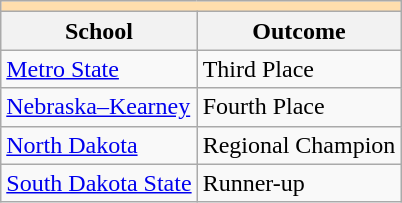<table class="wikitable" style="float:left; margin-right:1em;">
<tr>
<th colspan="3" style="background:#ffdead;"></th>
</tr>
<tr>
<th>School</th>
<th>Outcome</th>
</tr>
<tr>
<td><a href='#'>Metro State</a></td>
<td>Third Place</td>
</tr>
<tr>
<td><a href='#'>Nebraska–Kearney</a></td>
<td>Fourth Place</td>
</tr>
<tr>
<td><a href='#'>North Dakota</a></td>
<td>Regional Champion</td>
</tr>
<tr>
<td><a href='#'>South Dakota State</a></td>
<td>Runner-up</td>
</tr>
</table>
